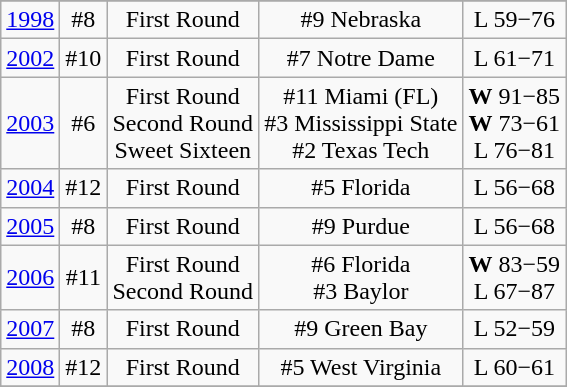<table class="wikitable" style="text-align:center">
<tr>
</tr>
<tr>
<td rowspan=1><a href='#'>1998</a></td>
<td>#8</td>
<td>First Round</td>
<td>#9 Nebraska</td>
<td>L 59−76</td>
</tr>
<tr style="text-align:center;">
<td rowspan=1><a href='#'>2002</a></td>
<td>#10</td>
<td>First Round</td>
<td>#7 Notre Dame</td>
<td>L 61−71</td>
</tr>
<tr style="text-align:center;">
<td rowspan=1><a href='#'>2003</a></td>
<td>#6</td>
<td>First Round<br>Second Round<br>Sweet Sixteen</td>
<td>#11 Miami (FL)<br>#3 Mississippi State<br>#2 Texas Tech</td>
<td><strong>W</strong> 91−85<br><strong>W</strong> 73−61<br>L 76−81</td>
</tr>
<tr style="text-align:center;">
<td rowspan=1><a href='#'>2004</a></td>
<td>#12</td>
<td>First Round</td>
<td>#5 Florida</td>
<td>L 56−68</td>
</tr>
<tr style="text-align:center;">
<td rowspan=1><a href='#'>2005</a></td>
<td>#8</td>
<td>First Round</td>
<td>#9 Purdue</td>
<td>L 56−68</td>
</tr>
<tr style="text-align:center;">
<td rowspan=1><a href='#'>2006</a></td>
<td>#11</td>
<td>First Round<br>Second Round</td>
<td>#6 Florida<br>#3 Baylor</td>
<td><strong>W</strong> 83−59<br>L 67−87</td>
</tr>
<tr style="text-align:center;">
<td rowspan=1><a href='#'>2007</a></td>
<td>#8</td>
<td>First Round</td>
<td>#9 Green Bay</td>
<td>L 52−59</td>
</tr>
<tr style="text-align:center;">
<td rowspan=1><a href='#'>2008</a></td>
<td>#12</td>
<td>First Round</td>
<td>#5 West Virginia</td>
<td>L 60−61</td>
</tr>
<tr style="text-align:center;">
</tr>
</table>
